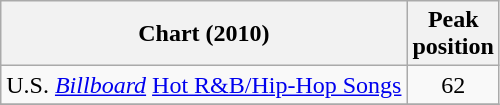<table class="wikitable">
<tr>
<th align="left">Chart (2010)</th>
<th align="center">Peak<br>position</th>
</tr>
<tr>
<td align="left">U.S. <em><a href='#'>Billboard</a></em> <a href='#'>Hot R&B/Hip-Hop Songs</a></td>
<td align="center">62</td>
</tr>
<tr>
</tr>
</table>
